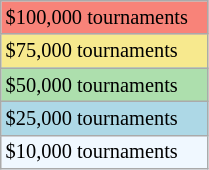<table class="wikitable" style="font-size:85%;" width=11%>
<tr style="background:#f88379;">
<td>$100,000 tournaments</td>
</tr>
<tr style="background:#f7e98e;">
<td>$75,000 tournaments</td>
</tr>
<tr style="background:#addfad;">
<td>$50,000 tournaments</td>
</tr>
<tr style="background:lightblue;">
<td>$25,000 tournaments</td>
</tr>
<tr style="background:#f0f8ff;">
<td>$10,000 tournaments</td>
</tr>
</table>
